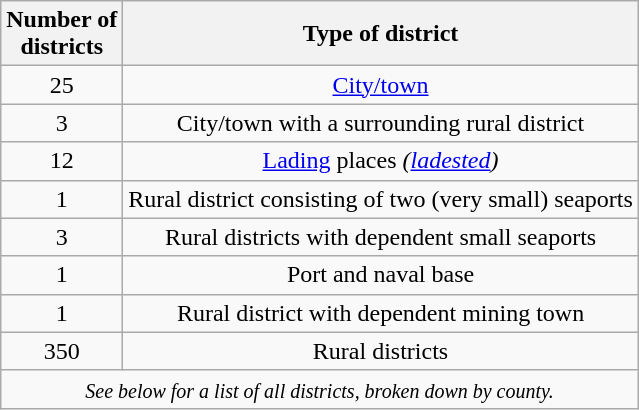<table class="wikitable" style="text-align:center;">
<tr>
<th>Number of<br>districts</th>
<th>Type of district</th>
</tr>
<tr>
<td>25</td>
<td><a href='#'>City/town</a></td>
</tr>
<tr>
<td>3</td>
<td>City/town with a surrounding rural district</td>
</tr>
<tr>
<td>12</td>
<td><a href='#'>Lading</a> places <em>(<a href='#'>ladested</a>)</em></td>
</tr>
<tr>
<td>1</td>
<td>Rural district consisting of two (very small) seaports</td>
</tr>
<tr>
<td>3</td>
<td>Rural districts with dependent small seaports</td>
</tr>
<tr>
<td>1</td>
<td>Port and naval base</td>
</tr>
<tr>
<td>1</td>
<td>Rural district with dependent mining town</td>
</tr>
<tr>
<td>350</td>
<td>Rural districts</td>
</tr>
<tr>
<td colspan="2"><small><em>See below for a list of all districts, broken down by county.</em></small></td>
</tr>
</table>
